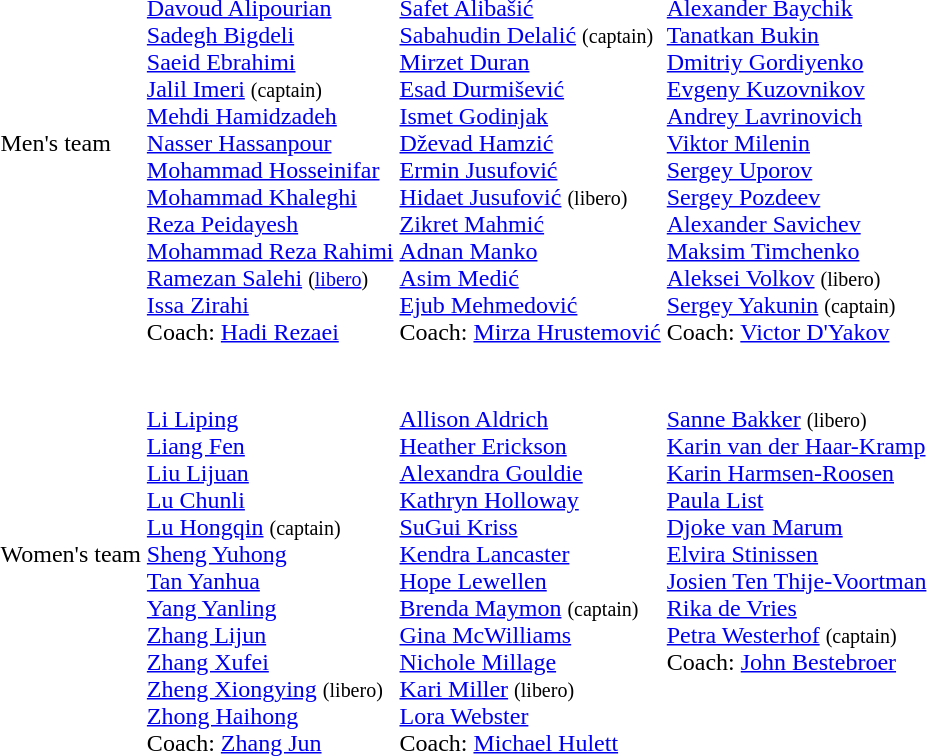<table>
<tr>
<td>Men's team</td>
<td valign="top"> <br><br><a href='#'>Davoud Alipourian</a> <br>
<a href='#'>Sadegh Bigdeli</a> <br>
<a href='#'>Saeid Ebrahimi</a> <br>
<a href='#'>Jalil Imeri</a> <small>(captain)</small> <br>
<a href='#'>Mehdi Hamidzadeh</a> <br>
<a href='#'>Nasser Hassanpour</a> <br>
<a href='#'>Mohammad Hosseinifar</a> <br>
<a href='#'>Mohammad Khaleghi</a> <br>
<a href='#'>Reza Peidayesh</a> <br>
<a href='#'>Mohammad Reza Rahimi</a> <br>
<a href='#'>Ramezan Salehi</a> <small>(<a href='#'>libero</a>)</small> <br>
<a href='#'>Issa Zirahi</a> <br>
Coach: <a href='#'>Hadi Rezaei</a></td>
<td valign="top"> <br><br><a href='#'>Safet Alibašić</a> <br>
<a href='#'>Sabahudin Delalić</a> <small>(captain)</small> <br>
<a href='#'>Mirzet Duran</a> <br>
<a href='#'>Esad Durmišević</a> <br>
<a href='#'>Ismet Godinjak</a> <br>
<a href='#'>Dževad Hamzić</a> <br>
<a href='#'>Ermin Jusufović</a> <br>
<a href='#'>Hidaet Jusufović</a> <small>(libero)</small> <br>
<a href='#'>Zikret Mahmić</a> <br>
<a href='#'>Adnan Manko</a> <br>
<a href='#'>Asim Medić</a> <br>
<a href='#'>Ejub Mehmedović</a> <br>
Coach: <a href='#'>Mirza Hrustemović</a></td>
<td valign="top"> <br><br><a href='#'>Alexander Baychik</a> <br>
<a href='#'>Tanatkan Bukin</a> <br>
<a href='#'>Dmitriy Gordiyenko</a> <br>
<a href='#'>Evgeny Kuzovnikov</a> <br>
<a href='#'>Andrey Lavrinovich</a> <br>
<a href='#'>Viktor Milenin</a> <br>
<a href='#'>Sergey Uporov</a> <br>
<a href='#'>Sergey Pozdeev</a> <br>
<a href='#'>Alexander Savichev</a> <br>
<a href='#'>Maksim Timchenko</a> <br>
<a href='#'>Aleksei Volkov</a> <small>(libero)</small> <br>
<a href='#'>Sergey Yakunin</a> <small>(captain)</small> <br>
Coach: <a href='#'>Victor D'Yakov</a></td>
</tr>
<tr>
<td>Women's team</td>
<td valign="top"> <br><br><a href='#'>Li Liping</a> <br>
<a href='#'>Liang Fen</a> <br>
<a href='#'>Liu Lijuan</a> <br>
<a href='#'>Lu Chunli</a> <br>
<a href='#'>Lu Hongqin</a> <small>(captain)</small> <br>
<a href='#'>Sheng Yuhong</a> <br>
<a href='#'>Tan Yanhua</a> <br>
<a href='#'>Yang Yanling</a> <br>
<a href='#'>Zhang Lijun</a> <br>
<a href='#'>Zhang Xufei</a> <br>
<a href='#'>Zheng Xiongying</a> <small>(libero)</small> <br>
<a href='#'>Zhong Haihong</a> <br>
Coach: <a href='#'>Zhang Jun</a></td>
<td valign="top"> <br><br><a href='#'>Allison Aldrich</a> <br>
<a href='#'>Heather Erickson</a> <br>
<a href='#'>Alexandra Gouldie</a> <br>
<a href='#'>Kathryn Holloway</a> <br>
<a href='#'>SuGui Kriss</a> <br>
<a href='#'>Kendra Lancaster</a> <br>
<a href='#'>Hope Lewellen</a> <br>
<a href='#'>Brenda Maymon</a> <small>(captain)</small> <br>
<a href='#'>Gina McWilliams</a> <br>
<a href='#'>Nichole Millage</a> <br>
<a href='#'>Kari Miller</a> <small>(libero)</small> <br>
<a href='#'>Lora Webster</a> <br>
Coach: <a href='#'>Michael Hulett</a></td>
<td valign="top"> <br><br><a href='#'>Sanne Bakker</a> <small>(libero)</small> <br>
<a href='#'>Karin van der Haar-Kramp</a> <br>
<a href='#'>Karin Harmsen-Roosen</a> <br>
<a href='#'>Paula List</a> <br>
<a href='#'>Djoke van Marum</a> <br>
<a href='#'>Elvira Stinissen</a> <br>
<a href='#'>Josien Ten Thije-Voortman</a> <br>
<a href='#'>Rika de Vries</a> <br>
<a href='#'>Petra Westerhof</a> <small>(captain)</small> <br>
Coach: <a href='#'>John Bestebroer</a></td>
</tr>
</table>
